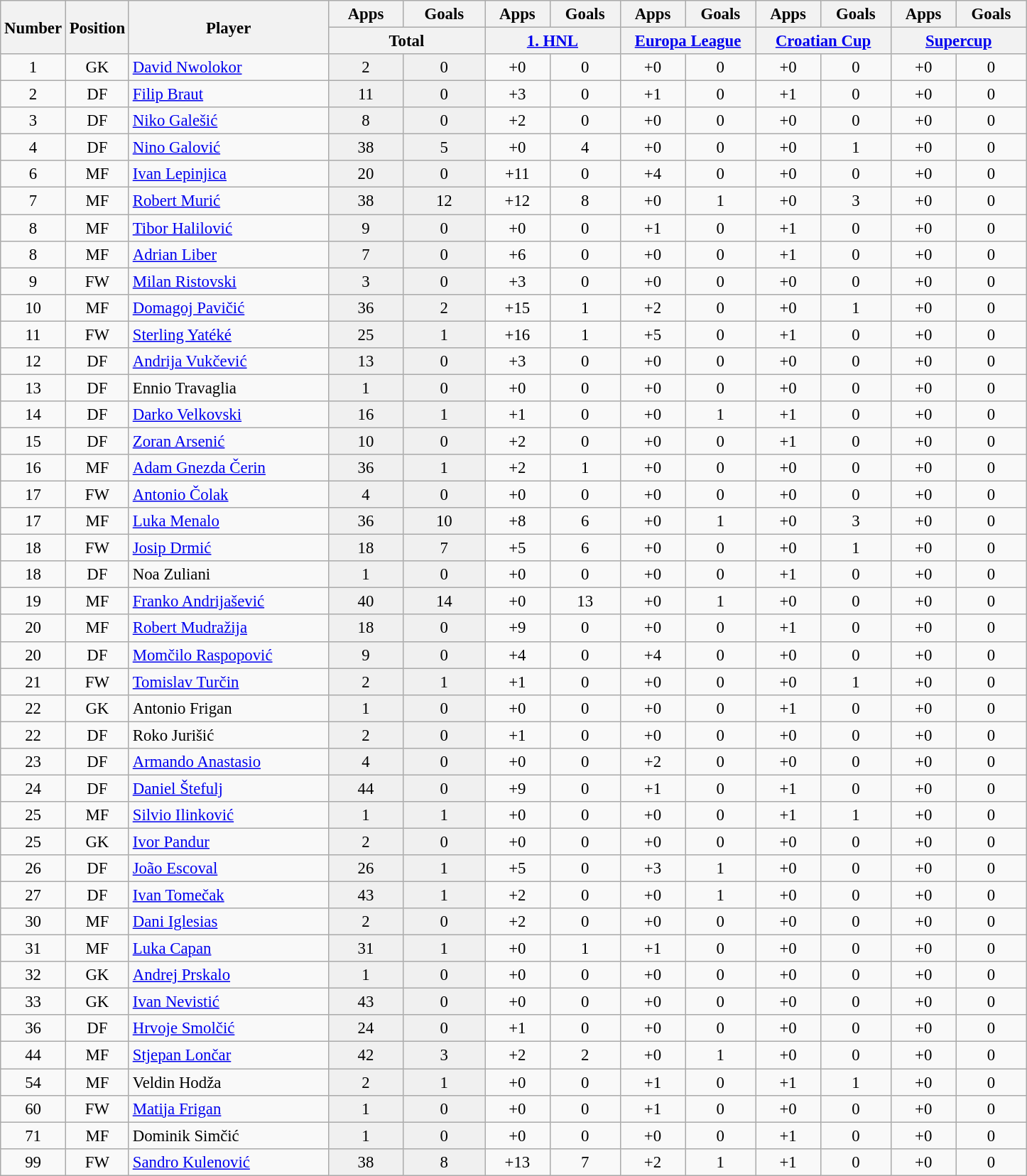<table class="wikitable sortable" style="font-size: 95%; text-align: center;">
<tr>
<th width=40 rowspan="2" align="center">Number</th>
<th width=40 rowspan="2" align="center">Position</th>
<th width=180 rowspan="2" align="center">Player</th>
<th>Apps</th>
<th>Goals</th>
<th>Apps</th>
<th>Goals</th>
<th>Apps</th>
<th>Goals</th>
<th>Apps</th>
<th>Goals</th>
<th>Apps</th>
<th>Goals</th>
</tr>
<tr>
<th class="unsortable" width=140 colspan="2" align="center">Total</th>
<th class="unsortable" width=120 colspan="2" align="center"><a href='#'>1. HNL</a></th>
<th class="unsortable" width=120 colspan="2" align="center"><a href='#'>Europa League</a></th>
<th class="unsortable" width=120 colspan="2" align="center"><a href='#'>Croatian Cup</a></th>
<th class="unsortable" width=120 colspan="2" align="center"><a href='#'>Supercup</a></th>
</tr>
<tr>
<td>1</td>
<td>GK</td>
<td style="text-align:left;"> <a href='#'>David Nwolokor</a></td>
<td style="background: #F0F0F0">2</td>
<td style="background: #F0F0F0">0</td>
<td>+0</td>
<td>0</td>
<td>+0</td>
<td>0</td>
<td>+0</td>
<td>0</td>
<td>+0</td>
<td>0</td>
</tr>
<tr>
<td>2</td>
<td>DF</td>
<td style="text-align:left;"> <a href='#'>Filip Braut</a></td>
<td style="background: #F0F0F0">11</td>
<td style="background: #F0F0F0">0</td>
<td>+3</td>
<td>0</td>
<td>+1</td>
<td>0</td>
<td>+1</td>
<td>0</td>
<td>+0</td>
<td>0</td>
</tr>
<tr>
<td>3</td>
<td>DF</td>
<td style="text-align:left;"> <a href='#'>Niko Galešić</a></td>
<td style="background: #F0F0F0">8</td>
<td style="background: #F0F0F0">0</td>
<td>+2</td>
<td>0</td>
<td>+0</td>
<td>0</td>
<td>+0</td>
<td>0</td>
<td>+0</td>
<td>0</td>
</tr>
<tr>
<td>4</td>
<td>DF</td>
<td style="text-align:left;"> <a href='#'>Nino Galović</a></td>
<td style="background: #F0F0F0">38</td>
<td style="background: #F0F0F0">5</td>
<td>+0</td>
<td>4</td>
<td>+0</td>
<td>0</td>
<td>+0</td>
<td>1</td>
<td>+0</td>
<td>0</td>
</tr>
<tr>
<td>6</td>
<td>MF</td>
<td style="text-align:left;"> <a href='#'>Ivan Lepinjica</a></td>
<td style="background: #F0F0F0">20</td>
<td style="background: #F0F0F0">0</td>
<td>+11</td>
<td>0</td>
<td>+4</td>
<td>0</td>
<td>+0</td>
<td>0</td>
<td>+0</td>
<td>0</td>
</tr>
<tr>
<td>7</td>
<td>MF</td>
<td style="text-align:left;"> <a href='#'>Robert Murić</a></td>
<td style="background: #F0F0F0">38</td>
<td style="background: #F0F0F0">12</td>
<td>+12</td>
<td>8</td>
<td>+0</td>
<td>1</td>
<td>+0</td>
<td>3</td>
<td>+0</td>
<td>0</td>
</tr>
<tr>
<td>8</td>
<td>MF</td>
<td style="text-align:left;"> <a href='#'>Tibor Halilović</a></td>
<td style="background: #F0F0F0">9</td>
<td style="background: #F0F0F0">0</td>
<td>+0</td>
<td>0</td>
<td>+1</td>
<td>0</td>
<td>+1</td>
<td>0</td>
<td>+0</td>
<td>0</td>
</tr>
<tr>
<td>8</td>
<td>MF</td>
<td style="text-align:left;"> <a href='#'>Adrian Liber</a></td>
<td style="background: #F0F0F0">7</td>
<td style="background: #F0F0F0">0</td>
<td>+6</td>
<td>0</td>
<td>+0</td>
<td>0</td>
<td>+1</td>
<td>0</td>
<td>+0</td>
<td>0</td>
</tr>
<tr>
<td>9</td>
<td>FW</td>
<td style="text-align:left;"> <a href='#'>Milan Ristovski</a></td>
<td style="background: #F0F0F0">3</td>
<td style="background: #F0F0F0">0</td>
<td>+3</td>
<td>0</td>
<td>+0</td>
<td>0</td>
<td>+0</td>
<td>0</td>
<td>+0</td>
<td>0</td>
</tr>
<tr>
<td>10</td>
<td>MF</td>
<td style="text-align:left;"> <a href='#'>Domagoj Pavičić</a></td>
<td style="background: #F0F0F0">36</td>
<td style="background: #F0F0F0">2</td>
<td>+15</td>
<td>1</td>
<td>+2</td>
<td>0</td>
<td>+0</td>
<td>1</td>
<td>+0</td>
<td>0</td>
</tr>
<tr>
<td>11</td>
<td>FW</td>
<td style="text-align:left;"> <a href='#'>Sterling Yatéké</a></td>
<td style="background: #F0F0F0">25</td>
<td style="background: #F0F0F0">1</td>
<td>+16</td>
<td>1</td>
<td>+5</td>
<td>0</td>
<td>+1</td>
<td>0</td>
<td>+0</td>
<td>0</td>
</tr>
<tr>
<td>12</td>
<td>DF</td>
<td style="text-align:left;"> <a href='#'>Andrija Vukčević</a></td>
<td style="background: #F0F0F0">13</td>
<td style="background: #F0F0F0">0</td>
<td>+3</td>
<td>0</td>
<td>+0</td>
<td>0</td>
<td>+0</td>
<td>0</td>
<td>+0</td>
<td>0</td>
</tr>
<tr>
<td>13</td>
<td>DF</td>
<td style="text-align:left;"> Ennio Travaglia</td>
<td style="background: #F0F0F0">1</td>
<td style="background: #F0F0F0">0</td>
<td>+0</td>
<td>0</td>
<td>+0</td>
<td>0</td>
<td>+0</td>
<td>0</td>
<td>+0</td>
<td>0</td>
</tr>
<tr>
<td>14</td>
<td>DF</td>
<td style="text-align:left;"> <a href='#'>Darko Velkovski</a></td>
<td style="background: #F0F0F0">16</td>
<td style="background: #F0F0F0">1</td>
<td>+1</td>
<td>0</td>
<td>+0</td>
<td>1</td>
<td>+1</td>
<td>0</td>
<td>+0</td>
<td>0</td>
</tr>
<tr>
<td>15</td>
<td>DF</td>
<td style="text-align:left;"> <a href='#'>Zoran Arsenić</a></td>
<td style="background: #F0F0F0">10</td>
<td style="background: #F0F0F0">0</td>
<td>+2</td>
<td>0</td>
<td>+0</td>
<td>0</td>
<td>+1</td>
<td>0</td>
<td>+0</td>
<td>0</td>
</tr>
<tr>
<td>16</td>
<td>MF</td>
<td style="text-align:left;"> <a href='#'>Adam Gnezda Čerin</a></td>
<td style="background: #F0F0F0">36</td>
<td style="background: #F0F0F0">1</td>
<td>+2</td>
<td>1</td>
<td>+0</td>
<td>0</td>
<td>+0</td>
<td>0</td>
<td>+0</td>
<td>0</td>
</tr>
<tr>
<td>17</td>
<td>FW</td>
<td style="text-align:left;"> <a href='#'>Antonio Čolak</a></td>
<td style="background: #F0F0F0">4</td>
<td style="background: #F0F0F0">0</td>
<td>+0</td>
<td>0</td>
<td>+0</td>
<td>0</td>
<td>+0</td>
<td>0</td>
<td>+0</td>
<td>0</td>
</tr>
<tr>
<td>17</td>
<td>MF</td>
<td style="text-align:left;"> <a href='#'>Luka Menalo</a></td>
<td style="background: #F0F0F0">36</td>
<td style="background: #F0F0F0">10</td>
<td>+8</td>
<td>6</td>
<td>+0</td>
<td>1</td>
<td>+0</td>
<td>3</td>
<td>+0</td>
<td>0</td>
</tr>
<tr>
<td>18</td>
<td>FW</td>
<td style="text-align:left;"> <a href='#'>Josip Drmić</a></td>
<td style="background: #F0F0F0">18</td>
<td style="background: #F0F0F0">7</td>
<td>+5</td>
<td>6</td>
<td>+0</td>
<td>0</td>
<td>+0</td>
<td>1</td>
<td>+0</td>
<td>0</td>
</tr>
<tr>
<td>18</td>
<td>DF</td>
<td style="text-align:left;"> Noa Zuliani</td>
<td style="background: #F0F0F0">1</td>
<td style="background: #F0F0F0">0</td>
<td>+0</td>
<td>0</td>
<td>+0</td>
<td>0</td>
<td>+1</td>
<td>0</td>
<td>+0</td>
<td>0</td>
</tr>
<tr>
<td>19</td>
<td>MF</td>
<td style="text-align:left;"> <a href='#'>Franko Andrijašević</a></td>
<td style="background: #F0F0F0">40</td>
<td style="background: #F0F0F0">14</td>
<td>+0</td>
<td>13</td>
<td>+0</td>
<td>1</td>
<td>+0</td>
<td>0</td>
<td>+0</td>
<td>0</td>
</tr>
<tr>
<td>20</td>
<td>MF</td>
<td style="text-align:left;"> <a href='#'>Robert Mudražija</a></td>
<td style="background: #F0F0F0">18</td>
<td style="background: #F0F0F0">0</td>
<td>+9</td>
<td>0</td>
<td>+0</td>
<td>0</td>
<td>+1</td>
<td>0</td>
<td>+0</td>
<td>0</td>
</tr>
<tr>
<td>20</td>
<td>DF</td>
<td style="text-align:left;"> <a href='#'>Momčilo Raspopović</a></td>
<td style="background: #F0F0F0">9</td>
<td style="background: #F0F0F0">0</td>
<td>+4</td>
<td>0</td>
<td>+4</td>
<td>0</td>
<td>+0</td>
<td>0</td>
<td>+0</td>
<td>0</td>
</tr>
<tr>
<td>21</td>
<td>FW</td>
<td style="text-align:left;"> <a href='#'>Tomislav Turčin</a></td>
<td style="background: #F0F0F0">2</td>
<td style="background: #F0F0F0">1</td>
<td>+1</td>
<td>0</td>
<td>+0</td>
<td>0</td>
<td>+0</td>
<td>1</td>
<td>+0</td>
<td>0</td>
</tr>
<tr>
<td>22</td>
<td>GK</td>
<td style="text-align:left;"> Antonio Frigan</td>
<td style="background: #F0F0F0">1</td>
<td style="background: #F0F0F0">0</td>
<td>+0</td>
<td>0</td>
<td>+0</td>
<td>0</td>
<td>+1</td>
<td>0</td>
<td>+0</td>
<td>0</td>
</tr>
<tr>
<td>22</td>
<td>DF</td>
<td style="text-align:left;"> Roko Jurišić</td>
<td style="background: #F0F0F0">2</td>
<td style="background: #F0F0F0">0</td>
<td>+1</td>
<td>0</td>
<td>+0</td>
<td>0</td>
<td>+0</td>
<td>0</td>
<td>+0</td>
<td>0</td>
</tr>
<tr>
<td>23</td>
<td>DF</td>
<td style="text-align:left;"> <a href='#'>Armando Anastasio</a></td>
<td style="background: #F0F0F0">4</td>
<td style="background: #F0F0F0">0</td>
<td>+0</td>
<td>0</td>
<td>+2</td>
<td>0</td>
<td>+0</td>
<td>0</td>
<td>+0</td>
<td>0</td>
</tr>
<tr>
<td>24</td>
<td>DF</td>
<td style="text-align:left;"> <a href='#'>Daniel Štefulj</a></td>
<td style="background: #F0F0F0">44</td>
<td style="background: #F0F0F0">0</td>
<td>+9</td>
<td>0</td>
<td>+1</td>
<td>0</td>
<td>+1</td>
<td>0</td>
<td>+0</td>
<td>0</td>
</tr>
<tr>
<td>25</td>
<td>MF</td>
<td style="text-align:left;"> <a href='#'>Silvio Ilinković</a></td>
<td style="background: #F0F0F0">1</td>
<td style="background: #F0F0F0">1</td>
<td>+0</td>
<td>0</td>
<td>+0</td>
<td>0</td>
<td>+1</td>
<td>1</td>
<td>+0</td>
<td>0</td>
</tr>
<tr>
<td>25</td>
<td>GK</td>
<td style="text-align:left;"> <a href='#'>Ivor Pandur</a></td>
<td style="background: #F0F0F0">2</td>
<td style="background: #F0F0F0">0</td>
<td>+0</td>
<td>0</td>
<td>+0</td>
<td>0</td>
<td>+0</td>
<td>0</td>
<td>+0</td>
<td>0</td>
</tr>
<tr>
<td>26</td>
<td>DF</td>
<td style="text-align:left;"> <a href='#'>João Escoval</a></td>
<td style="background: #F0F0F0">26</td>
<td style="background: #F0F0F0">1</td>
<td>+5</td>
<td>0</td>
<td>+3</td>
<td>1</td>
<td>+0</td>
<td>0</td>
<td>+0</td>
<td>0</td>
</tr>
<tr>
<td>27</td>
<td>DF</td>
<td style="text-align:left;"> <a href='#'>Ivan Tomečak</a></td>
<td style="background: #F0F0F0">43</td>
<td style="background: #F0F0F0">1</td>
<td>+2</td>
<td>0</td>
<td>+0</td>
<td>1</td>
<td>+0</td>
<td>0</td>
<td>+0</td>
<td>0</td>
</tr>
<tr>
<td>30</td>
<td>MF</td>
<td style="text-align:left;"> <a href='#'>Dani Iglesias</a></td>
<td style="background: #F0F0F0">2</td>
<td style="background: #F0F0F0">0</td>
<td>+2</td>
<td>0</td>
<td>+0</td>
<td>0</td>
<td>+0</td>
<td>0</td>
<td>+0</td>
<td>0</td>
</tr>
<tr>
<td>31</td>
<td>MF</td>
<td style="text-align:left;"> <a href='#'>Luka Capan</a></td>
<td style="background: #F0F0F0">31</td>
<td style="background: #F0F0F0">1</td>
<td>+0</td>
<td>1</td>
<td>+1</td>
<td>0</td>
<td>+0</td>
<td>0</td>
<td>+0</td>
<td>0</td>
</tr>
<tr>
<td>32</td>
<td>GK</td>
<td style="text-align:left;"> <a href='#'>Andrej Prskalo</a></td>
<td style="background: #F0F0F0">1</td>
<td style="background: #F0F0F0">0</td>
<td>+0</td>
<td>0</td>
<td>+0</td>
<td>0</td>
<td>+0</td>
<td>0</td>
<td>+0</td>
<td>0</td>
</tr>
<tr>
<td>33</td>
<td>GK</td>
<td style="text-align:left;"> <a href='#'>Ivan Nevistić</a></td>
<td style="background: #F0F0F0">43</td>
<td style="background: #F0F0F0">0</td>
<td>+0</td>
<td>0</td>
<td>+0</td>
<td>0</td>
<td>+0</td>
<td>0</td>
<td>+0</td>
<td>0</td>
</tr>
<tr>
<td>36</td>
<td>DF</td>
<td style="text-align:left;"> <a href='#'>Hrvoje Smolčić</a></td>
<td style="background: #F0F0F0">24</td>
<td style="background: #F0F0F0">0</td>
<td>+1</td>
<td>0</td>
<td>+0</td>
<td>0</td>
<td>+0</td>
<td>0</td>
<td>+0</td>
<td>0</td>
</tr>
<tr>
<td>44</td>
<td>MF</td>
<td style="text-align:left;"> <a href='#'>Stjepan Lončar</a></td>
<td style="background: #F0F0F0">42</td>
<td style="background: #F0F0F0">3</td>
<td>+2</td>
<td>2</td>
<td>+0</td>
<td>1</td>
<td>+0</td>
<td>0</td>
<td>+0</td>
<td>0</td>
</tr>
<tr>
<td>54</td>
<td>MF</td>
<td style="text-align:left;"> Veldin Hodža</td>
<td style="background: #F0F0F0">2</td>
<td style="background: #F0F0F0">1</td>
<td>+0</td>
<td>0</td>
<td>+1</td>
<td>0</td>
<td>+1</td>
<td>1</td>
<td>+0</td>
<td>0</td>
</tr>
<tr>
<td>60</td>
<td>FW</td>
<td style="text-align:left;"> <a href='#'>Matija Frigan</a></td>
<td style="background: #F0F0F0">1</td>
<td style="background: #F0F0F0">0</td>
<td>+0</td>
<td>0</td>
<td>+1</td>
<td>0</td>
<td>+0</td>
<td>0</td>
<td>+0</td>
<td>0</td>
</tr>
<tr>
<td>71</td>
<td>MF</td>
<td style="text-align:left;"> Dominik Simčić</td>
<td style="background: #F0F0F0">1</td>
<td style="background: #F0F0F0">0</td>
<td>+0</td>
<td>0</td>
<td>+0</td>
<td>0</td>
<td>+1</td>
<td>0</td>
<td>+0</td>
<td>0</td>
</tr>
<tr>
<td>99</td>
<td>FW</td>
<td style="text-align:left;"> <a href='#'>Sandro Kulenović</a></td>
<td style="background: #F0F0F0">38</td>
<td style="background: #F0F0F0">8</td>
<td>+13</td>
<td>7</td>
<td>+2</td>
<td>1</td>
<td>+1</td>
<td>0</td>
<td>+0</td>
<td>0</td>
</tr>
</table>
